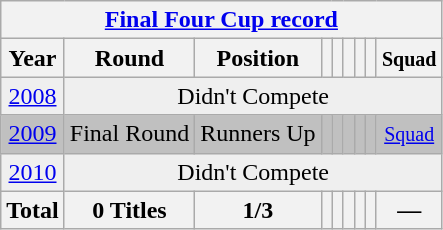<table class="wikitable" style="text-align: center;">
<tr>
<th colspan=9><a href='#'>Final Four Cup record</a></th>
</tr>
<tr>
<th>Year</th>
<th>Round</th>
<th>Position</th>
<th></th>
<th></th>
<th></th>
<th></th>
<th></th>
<th><small>Squad</small></th>
</tr>
<tr bgcolor="efefef">
<td> <a href='#'>2008</a></td>
<td colspan=8>Didn't Compete</td>
</tr>
<tr bgcolor=silver>
<td> <a href='#'>2009</a></td>
<td>Final Round</td>
<td>Runners Up</td>
<td></td>
<td></td>
<td></td>
<td></td>
<td></td>
<td><small><a href='#'>Squad</a></small></td>
</tr>
<tr bgcolor="efefef">
<td> <a href='#'>2010</a></td>
<td colspan=8>Didn't Compete</td>
</tr>
<tr>
<th>Total</th>
<th>0 Titles</th>
<th>1/3</th>
<th></th>
<th></th>
<th></th>
<th></th>
<th></th>
<th>—</th>
</tr>
</table>
